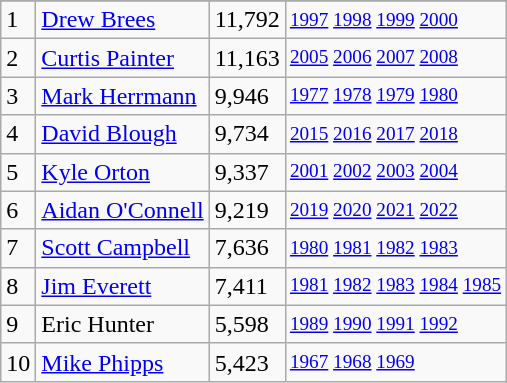<table class="wikitable">
<tr>
</tr>
<tr>
<td>1</td>
<td><a href='#'>Drew Brees</a></td>
<td>11,792</td>
<td style="font-size:80%;"><a href='#'>1997</a> <a href='#'>1998</a> <a href='#'>1999</a> <a href='#'>2000</a></td>
</tr>
<tr>
<td>2</td>
<td><a href='#'>Curtis Painter</a></td>
<td>11,163</td>
<td style="font-size:80%;"><a href='#'>2005</a> <a href='#'>2006</a> <a href='#'>2007</a> <a href='#'>2008</a></td>
</tr>
<tr>
<td>3</td>
<td><a href='#'>Mark Herrmann</a></td>
<td>9,946</td>
<td style="font-size:80%;"><a href='#'>1977</a> <a href='#'>1978</a> <a href='#'>1979</a> <a href='#'>1980</a></td>
</tr>
<tr>
<td>4</td>
<td><a href='#'>David Blough</a></td>
<td>9,734</td>
<td style="font-size:80%;"><a href='#'>2015</a> <a href='#'>2016</a> <a href='#'>2017</a> <a href='#'>2018</a></td>
</tr>
<tr>
<td>5</td>
<td><a href='#'>Kyle Orton</a></td>
<td>9,337</td>
<td style="font-size:80%;"><a href='#'>2001</a> <a href='#'>2002</a> <a href='#'>2003</a> <a href='#'>2004</a></td>
</tr>
<tr>
<td>6</td>
<td><a href='#'>Aidan O'Connell</a></td>
<td>9,219</td>
<td style="font-size:80%;"><a href='#'>2019</a> <a href='#'>2020</a> <a href='#'>2021</a> <a href='#'>2022</a></td>
</tr>
<tr>
<td>7</td>
<td><a href='#'>Scott Campbell</a></td>
<td>7,636</td>
<td style="font-size:80%;"><a href='#'>1980</a> <a href='#'>1981</a> <a href='#'>1982</a> <a href='#'>1983</a></td>
</tr>
<tr>
<td>8</td>
<td><a href='#'>Jim Everett</a></td>
<td>7,411</td>
<td style="font-size:80%;"><a href='#'>1981</a> <a href='#'>1982</a> <a href='#'>1983</a> <a href='#'>1984</a> <a href='#'>1985</a></td>
</tr>
<tr>
<td>9</td>
<td>Eric Hunter</td>
<td>5,598</td>
<td style="font-size:80%;"><a href='#'>1989</a> <a href='#'>1990</a> <a href='#'>1991</a> <a href='#'>1992</a></td>
</tr>
<tr>
<td>10</td>
<td><a href='#'>Mike Phipps</a></td>
<td>5,423</td>
<td style="font-size:80%;"><a href='#'>1967</a> <a href='#'>1968</a> <a href='#'>1969</a></td>
</tr>
</table>
